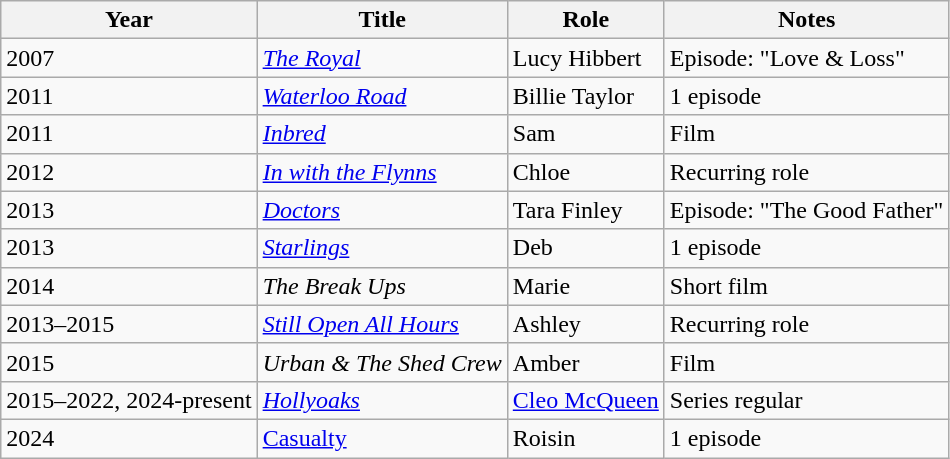<table class="wikitable">
<tr>
<th>Year</th>
<th>Title</th>
<th>Role</th>
<th>Notes</th>
</tr>
<tr>
<td>2007</td>
<td><em><a href='#'>The Royal</a></em></td>
<td>Lucy Hibbert</td>
<td>Episode: "Love & Loss"</td>
</tr>
<tr>
<td>2011</td>
<td><em><a href='#'>Waterloo Road</a></em></td>
<td>Billie Taylor</td>
<td>1 episode</td>
</tr>
<tr>
<td>2011</td>
<td><em><a href='#'>Inbred</a></em></td>
<td>Sam</td>
<td>Film</td>
</tr>
<tr>
<td>2012</td>
<td><em><a href='#'>In with the Flynns</a></em></td>
<td>Chloe</td>
<td>Recurring role</td>
</tr>
<tr>
<td>2013</td>
<td><em><a href='#'>Doctors</a></em></td>
<td>Tara Finley</td>
<td>Episode: "The Good Father"</td>
</tr>
<tr>
<td>2013</td>
<td><em><a href='#'>Starlings</a></em></td>
<td>Deb</td>
<td>1 episode</td>
</tr>
<tr>
<td>2014</td>
<td><em>The Break Ups</em></td>
<td>Marie</td>
<td>Short film</td>
</tr>
<tr>
<td>2013–2015</td>
<td><em><a href='#'>Still Open All Hours</a></em></td>
<td>Ashley</td>
<td>Recurring role</td>
</tr>
<tr>
<td>2015</td>
<td><em>Urban & The Shed Crew</em></td>
<td>Amber</td>
<td>Film</td>
</tr>
<tr>
<td>2015–2022, 2024-present</td>
<td><em><a href='#'>Hollyoaks</a></em></td>
<td><a href='#'>Cleo McQueen</a></td>
<td>Series regular</td>
</tr>
<tr>
<td>2024</td>
<td><a href='#'>Casualty</a></td>
<td>Roisin</td>
<td>1 episode</td>
</tr>
</table>
